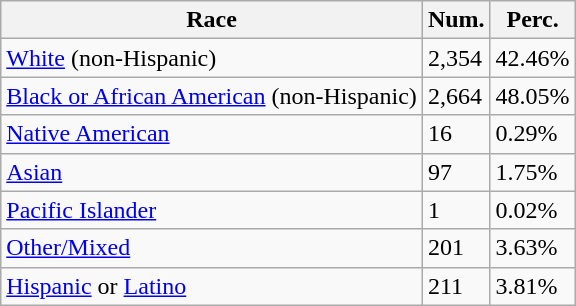<table class="wikitable">
<tr>
<th>Race</th>
<th>Num.</th>
<th>Perc.</th>
</tr>
<tr>
<td><a href='#'>White</a> (non-Hispanic)</td>
<td>2,354</td>
<td>42.46%</td>
</tr>
<tr>
<td><a href='#'>Black or African American</a> (non-Hispanic)</td>
<td>2,664</td>
<td>48.05%</td>
</tr>
<tr>
<td><a href='#'>Native American</a></td>
<td>16</td>
<td>0.29%</td>
</tr>
<tr>
<td><a href='#'>Asian</a></td>
<td>97</td>
<td>1.75%</td>
</tr>
<tr>
<td><a href='#'>Pacific Islander</a></td>
<td>1</td>
<td>0.02%</td>
</tr>
<tr>
<td><a href='#'>Other/Mixed</a></td>
<td>201</td>
<td>3.63%</td>
</tr>
<tr>
<td><a href='#'>Hispanic</a> or <a href='#'>Latino</a></td>
<td>211</td>
<td>3.81%</td>
</tr>
</table>
